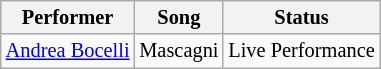<table class="wikitable" style="font-size:85%">
<tr>
<th>Performer</th>
<th>Song</th>
<th>Status</th>
</tr>
<tr>
<td> <a href='#'>Andrea Bocelli</a></td>
<td>Mascagni</td>
<td>Live Performance</td>
</tr>
</table>
